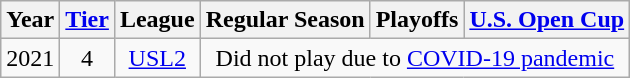<table class="wikitable" style="text-align: center">
<tr>
<th>Year</th>
<th><a href='#'>Tier</a></th>
<th>League</th>
<th>Regular Season</th>
<th>Playoffs</th>
<th><a href='#'>U.S. Open Cup</a></th>
</tr>
<tr>
<td>2021</td>
<td>4</td>
<td><a href='#'>USL2</a></td>
<td colspan=3>Did not play due to <a href='#'>COVID-19 pandemic</a></td>
</tr>
</table>
